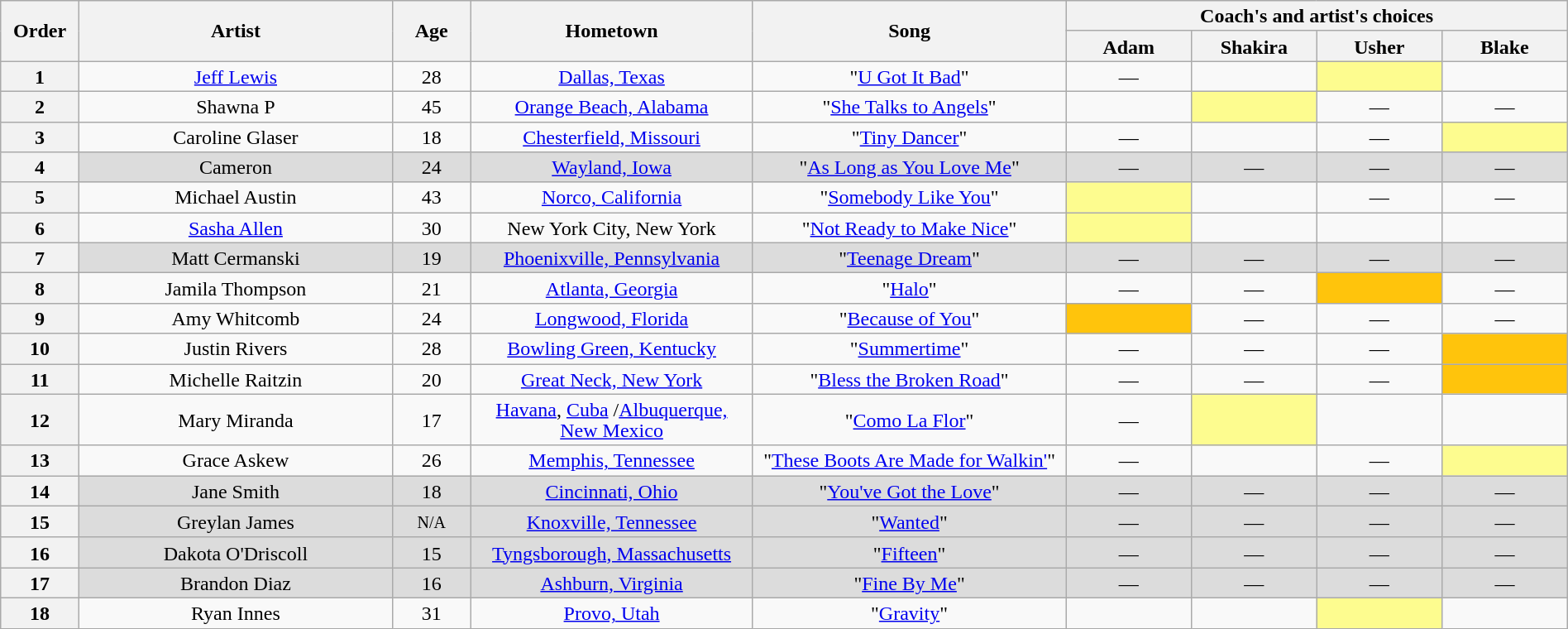<table class="wikitable" style="text-align:center; line-height:17px; width:100%;">
<tr>
<th scope="col" rowspan="2" style="width:05%;">Order</th>
<th scope="col" rowspan="2" style="width:20%;">Artist</th>
<th scope="col" rowspan="2" style="width:05%;">Age</th>
<th scope="col" rowspan="2" style="width:18%;">Hometown</th>
<th scope="col" rowspan="2" style="width:20%;">Song</th>
<th scope="col" colspan="4" style="width:32%;">Coach's and artist's choices</th>
</tr>
<tr>
<th style="width:08%;">Adam</th>
<th style="width:08%;">Shakira</th>
<th style="width:08%;">Usher</th>
<th style="width:08%;">Blake</th>
</tr>
<tr>
<th>1</th>
<td><a href='#'>Jeff Lewis</a></td>
<td>28</td>
<td><a href='#'>Dallas, Texas</a></td>
<td>"<a href='#'>U Got It Bad</a>"</td>
<td>—</td>
<td><strong></strong></td>
<td style="background:#fdfc8f;"><strong></strong></td>
<td><strong></strong></td>
</tr>
<tr>
<th>2</th>
<td>Shawna P</td>
<td>45</td>
<td><a href='#'>Orange Beach, Alabama</a></td>
<td>"<a href='#'>She Talks to Angels</a>"</td>
<td><strong></strong></td>
<td style="background:#fdfc8f;"><strong></strong></td>
<td>—</td>
<td>—</td>
</tr>
<tr>
<th>3</th>
<td>Caroline Glaser</td>
<td>18</td>
<td><a href='#'>Chesterfield, Missouri</a></td>
<td>"<a href='#'>Tiny Dancer</a>"</td>
<td>—</td>
<td><strong></strong></td>
<td>—</td>
<td style="background:#fdfc8f;"><strong></strong></td>
</tr>
<tr>
<th>4</th>
<td style="background:#DCDCDC;">Cameron</td>
<td style="background:#DCDCDC;">24</td>
<td style="background:#DCDCDC;"><a href='#'>Wayland, Iowa</a></td>
<td style="background:#DCDCDC;">"<a href='#'>As Long as You Love Me</a>"</td>
<td style="background:#DCDCDC;">—</td>
<td style="background:#DCDCDC;">—</td>
<td style="background:#DCDCDC;">—</td>
<td style="background:#DCDCDC;">—</td>
</tr>
<tr>
<th>5</th>
<td>Michael Austin</td>
<td>43</td>
<td><a href='#'>Norco, California</a></td>
<td>"<a href='#'>Somebody Like You</a>"</td>
<td style="background:#fdfc8f;"><strong></strong></td>
<td><strong></strong></td>
<td>—</td>
<td>—</td>
</tr>
<tr>
<th>6</th>
<td><a href='#'>Sasha Allen</a></td>
<td>30</td>
<td>New York City, New York</td>
<td>"<a href='#'>Not Ready to Make Nice</a>"</td>
<td style="background:#fdfc8f;"><strong></strong></td>
<td><strong></strong></td>
<td><strong></strong></td>
<td><strong></strong></td>
</tr>
<tr>
<th>7</th>
<td style="background:#DCDCDC;">Matt Cermanski</td>
<td style="background:#DCDCDC;">19</td>
<td style="background:#DCDCDC;"><a href='#'>Phoenixville, Pennsylvania</a></td>
<td style="background:#DCDCDC;">"<a href='#'>Teenage Dream</a>"</td>
<td style="background:#DCDCDC;">—</td>
<td style="background:#DCDCDC;">—</td>
<td style="background:#DCDCDC;">—</td>
<td style="background:#DCDCDC;">—</td>
</tr>
<tr>
<th>8</th>
<td>Jamila Thompson</td>
<td>21</td>
<td><a href='#'>Atlanta, Georgia</a></td>
<td>"<a href='#'>Halo</a>"</td>
<td>—</td>
<td>—</td>
<td style="background:#FFC40C;"><strong></strong></td>
<td>—</td>
</tr>
<tr>
<th>9</th>
<td>Amy Whitcomb</td>
<td>24</td>
<td><a href='#'>Longwood, Florida</a></td>
<td>"<a href='#'>Because of You</a>"</td>
<td style="background:#FFC40C;"><strong></strong></td>
<td>—</td>
<td>—</td>
<td>—</td>
</tr>
<tr>
<th>10</th>
<td>Justin Rivers</td>
<td>28</td>
<td><a href='#'>Bowling Green, Kentucky</a></td>
<td>"<a href='#'>Summertime</a>"</td>
<td>—</td>
<td>—</td>
<td>—</td>
<td style="background:#FFC40C;"><strong></strong></td>
</tr>
<tr>
<th>11</th>
<td>Michelle Raitzin</td>
<td>20</td>
<td><a href='#'>Great Neck, New York</a></td>
<td>"<a href='#'>Bless the Broken Road</a>"</td>
<td>—</td>
<td>—</td>
<td>—</td>
<td style="background:#FFC40C;"><strong></strong></td>
</tr>
<tr>
<th>12</th>
<td>Mary Miranda</td>
<td>17</td>
<td><a href='#'>Havana</a>, <a href='#'>Cuba</a> /<a href='#'>Albuquerque, New Mexico</a></td>
<td>"<a href='#'>Como La Flor</a>"</td>
<td>—</td>
<td style="background:#fdfc8f;"><strong></strong></td>
<td><strong></strong></td>
<td><strong></strong></td>
</tr>
<tr>
<th>13</th>
<td>Grace Askew</td>
<td>26</td>
<td><a href='#'>Memphis, Tennessee</a></td>
<td>"<a href='#'>These Boots Are Made for Walkin'</a>"</td>
<td>—</td>
<td><strong></strong></td>
<td>—</td>
<td style="background:#fdfc8f;"><strong></strong></td>
</tr>
<tr>
<th>14</th>
<td style="background:#DCDCDC;">Jane Smith</td>
<td style="background:#DCDCDC;">18</td>
<td style="background:#DCDCDC;"><a href='#'>Cincinnati, Ohio</a></td>
<td style="background:#DCDCDC;">"<a href='#'>You've Got the Love</a>"</td>
<td style="background:#DCDCDC;">—</td>
<td style="background:#DCDCDC;">—</td>
<td style="background:#DCDCDC;">—</td>
<td style="background:#DCDCDC;">—</td>
</tr>
<tr>
<th>15</th>
<td style="background:#DCDCDC;">Greylan James</td>
<td style="background:#DCDCDC;"><small>N/A</small></td>
<td style="background:#DCDCDC;"><a href='#'>Knoxville, Tennessee</a></td>
<td style="background:#DCDCDC;">"<a href='#'>Wanted</a>"</td>
<td style="background:#DCDCDC;">—</td>
<td style="background:#DCDCDC;">—</td>
<td style="background:#DCDCDC;">—</td>
<td style="background:#DCDCDC;">—</td>
</tr>
<tr>
<th>16</th>
<td style="background:#DCDCDC;">Dakota O'Driscoll</td>
<td style="background:#DCDCDC;">15</td>
<td style="background:#DCDCDC;"><a href='#'>Tyngsborough, Massachusetts</a></td>
<td style="background:#DCDCDC;">"<a href='#'>Fifteen</a>"</td>
<td style="background:#DCDCDC;">—</td>
<td style="background:#DCDCDC;">—</td>
<td style="background:#DCDCDC;">—</td>
<td style="background:#DCDCDC;">—</td>
</tr>
<tr>
<th>17</th>
<td style="background:#DCDCDC;">Brandon Diaz</td>
<td style="background:#DCDCDC;">16</td>
<td style="background:#DCDCDC;"><a href='#'>Ashburn, Virginia</a></td>
<td style="background:#DCDCDC;">"<a href='#'>Fine By Me</a>"</td>
<td style="background:#DCDCDC;">—</td>
<td style="background:#DCDCDC;">—</td>
<td style="background:#DCDCDC;">—</td>
<td style="background:#DCDCDC;">—</td>
</tr>
<tr>
<th>18</th>
<td>Ryan Innes</td>
<td>31</td>
<td><a href='#'>Provo, Utah</a></td>
<td>"<a href='#'>Gravity</a>"</td>
<td><strong></strong></td>
<td><strong></strong></td>
<td style="background:#fdfc8f;"><strong></strong></td>
<td><strong></strong></td>
</tr>
</table>
